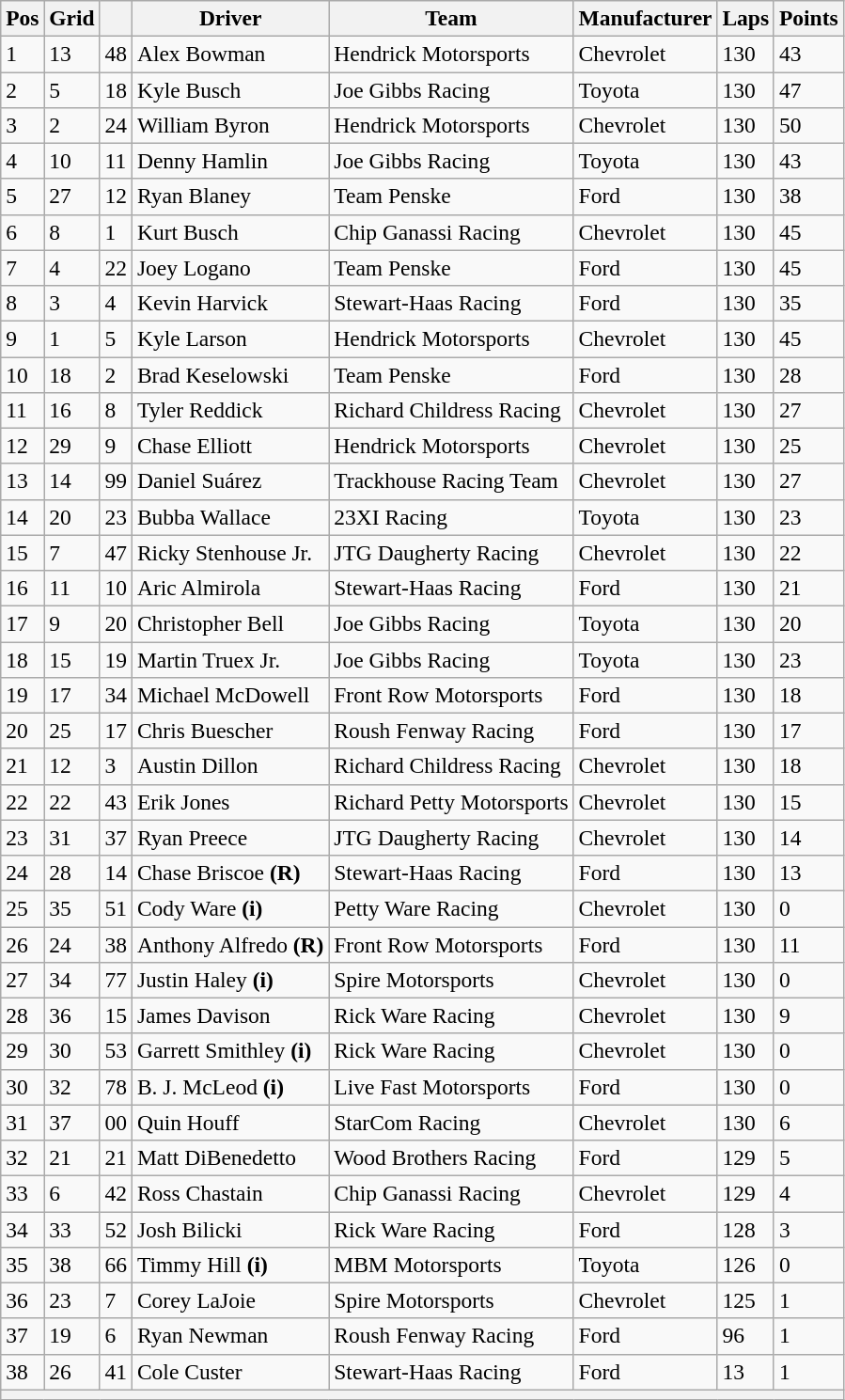<table class="wikitable" style="font-size:98%">
<tr>
<th>Pos</th>
<th>Grid</th>
<th></th>
<th>Driver</th>
<th>Team</th>
<th>Manufacturer</th>
<th>Laps</th>
<th>Points</th>
</tr>
<tr>
<td>1</td>
<td>13</td>
<td>48</td>
<td>Alex Bowman</td>
<td>Hendrick Motorsports</td>
<td>Chevrolet</td>
<td>130</td>
<td>43</td>
</tr>
<tr>
<td>2</td>
<td>5</td>
<td>18</td>
<td>Kyle Busch</td>
<td>Joe Gibbs Racing</td>
<td>Toyota</td>
<td>130</td>
<td>47</td>
</tr>
<tr>
<td>3</td>
<td>2</td>
<td>24</td>
<td>William Byron</td>
<td>Hendrick Motorsports</td>
<td>Chevrolet</td>
<td>130</td>
<td>50</td>
</tr>
<tr>
<td>4</td>
<td>10</td>
<td>11</td>
<td>Denny Hamlin</td>
<td>Joe Gibbs Racing</td>
<td>Toyota</td>
<td>130</td>
<td>43</td>
</tr>
<tr>
<td>5</td>
<td>27</td>
<td>12</td>
<td>Ryan Blaney</td>
<td>Team Penske</td>
<td>Ford</td>
<td>130</td>
<td>38</td>
</tr>
<tr>
<td>6</td>
<td>8</td>
<td>1</td>
<td>Kurt Busch</td>
<td>Chip Ganassi Racing</td>
<td>Chevrolet</td>
<td>130</td>
<td>45</td>
</tr>
<tr>
<td>7</td>
<td>4</td>
<td>22</td>
<td>Joey Logano</td>
<td>Team Penske</td>
<td>Ford</td>
<td>130</td>
<td>45</td>
</tr>
<tr>
<td>8</td>
<td>3</td>
<td>4</td>
<td>Kevin Harvick</td>
<td>Stewart-Haas Racing</td>
<td>Ford</td>
<td>130</td>
<td>35</td>
</tr>
<tr>
<td>9</td>
<td>1</td>
<td>5</td>
<td>Kyle Larson</td>
<td>Hendrick Motorsports</td>
<td>Chevrolet</td>
<td>130</td>
<td>45</td>
</tr>
<tr>
<td>10</td>
<td>18</td>
<td>2</td>
<td>Brad Keselowski</td>
<td>Team Penske</td>
<td>Ford</td>
<td>130</td>
<td>28</td>
</tr>
<tr>
<td>11</td>
<td>16</td>
<td>8</td>
<td>Tyler Reddick</td>
<td>Richard Childress Racing</td>
<td>Chevrolet</td>
<td>130</td>
<td>27</td>
</tr>
<tr>
<td>12</td>
<td>29</td>
<td>9</td>
<td>Chase Elliott</td>
<td>Hendrick Motorsports</td>
<td>Chevrolet</td>
<td>130</td>
<td>25</td>
</tr>
<tr>
<td>13</td>
<td>14</td>
<td>99</td>
<td>Daniel Suárez</td>
<td>Trackhouse Racing Team</td>
<td>Chevrolet</td>
<td>130</td>
<td>27</td>
</tr>
<tr>
<td>14</td>
<td>20</td>
<td>23</td>
<td>Bubba Wallace</td>
<td>23XI Racing</td>
<td>Toyota</td>
<td>130</td>
<td>23</td>
</tr>
<tr>
<td>15</td>
<td>7</td>
<td>47</td>
<td>Ricky Stenhouse Jr.</td>
<td>JTG Daugherty Racing</td>
<td>Chevrolet</td>
<td>130</td>
<td>22</td>
</tr>
<tr>
<td>16</td>
<td>11</td>
<td>10</td>
<td>Aric Almirola</td>
<td>Stewart-Haas Racing</td>
<td>Ford</td>
<td>130</td>
<td>21</td>
</tr>
<tr>
<td>17</td>
<td>9</td>
<td>20</td>
<td>Christopher Bell</td>
<td>Joe Gibbs Racing</td>
<td>Toyota</td>
<td>130</td>
<td>20</td>
</tr>
<tr>
<td>18</td>
<td>15</td>
<td>19</td>
<td>Martin Truex Jr.</td>
<td>Joe Gibbs Racing</td>
<td>Toyota</td>
<td>130</td>
<td>23</td>
</tr>
<tr>
<td>19</td>
<td>17</td>
<td>34</td>
<td>Michael McDowell</td>
<td>Front Row Motorsports</td>
<td>Ford</td>
<td>130</td>
<td>18</td>
</tr>
<tr>
<td>20</td>
<td>25</td>
<td>17</td>
<td>Chris Buescher</td>
<td>Roush Fenway Racing</td>
<td>Ford</td>
<td>130</td>
<td>17</td>
</tr>
<tr>
<td>21</td>
<td>12</td>
<td>3</td>
<td>Austin Dillon</td>
<td>Richard Childress Racing</td>
<td>Chevrolet</td>
<td>130</td>
<td>18</td>
</tr>
<tr>
<td>22</td>
<td>22</td>
<td>43</td>
<td>Erik Jones</td>
<td>Richard Petty Motorsports</td>
<td>Chevrolet</td>
<td>130</td>
<td>15</td>
</tr>
<tr>
<td>23</td>
<td>31</td>
<td>37</td>
<td>Ryan Preece</td>
<td>JTG Daugherty Racing</td>
<td>Chevrolet</td>
<td>130</td>
<td>14</td>
</tr>
<tr>
<td>24</td>
<td>28</td>
<td>14</td>
<td>Chase Briscoe <strong>(R)</strong></td>
<td>Stewart-Haas Racing</td>
<td>Ford</td>
<td>130</td>
<td>13</td>
</tr>
<tr>
<td>25</td>
<td>35</td>
<td>51</td>
<td>Cody Ware <strong>(i)</strong></td>
<td>Petty Ware Racing</td>
<td>Chevrolet</td>
<td>130</td>
<td>0</td>
</tr>
<tr>
<td>26</td>
<td>24</td>
<td>38</td>
<td>Anthony Alfredo <strong>(R)</strong></td>
<td>Front Row Motorsports</td>
<td>Ford</td>
<td>130</td>
<td>11</td>
</tr>
<tr>
<td>27</td>
<td>34</td>
<td>77</td>
<td>Justin Haley <strong>(i)</strong></td>
<td>Spire Motorsports</td>
<td>Chevrolet</td>
<td>130</td>
<td>0</td>
</tr>
<tr>
<td>28</td>
<td>36</td>
<td>15</td>
<td>James Davison</td>
<td>Rick Ware Racing</td>
<td>Chevrolet</td>
<td>130</td>
<td>9</td>
</tr>
<tr>
<td>29</td>
<td>30</td>
<td>53</td>
<td>Garrett Smithley <strong>(i)</strong></td>
<td>Rick Ware Racing</td>
<td>Chevrolet</td>
<td>130</td>
<td>0</td>
</tr>
<tr>
<td>30</td>
<td>32</td>
<td>78</td>
<td>B. J. McLeod <strong>(i)</strong></td>
<td>Live Fast Motorsports</td>
<td>Ford</td>
<td>130</td>
<td>0</td>
</tr>
<tr>
<td>31</td>
<td>37</td>
<td>00</td>
<td>Quin Houff</td>
<td>StarCom Racing</td>
<td>Chevrolet</td>
<td>130</td>
<td>6</td>
</tr>
<tr>
<td>32</td>
<td>21</td>
<td>21</td>
<td>Matt DiBenedetto</td>
<td>Wood Brothers Racing</td>
<td>Ford</td>
<td>129</td>
<td>5</td>
</tr>
<tr>
<td>33</td>
<td>6</td>
<td>42</td>
<td>Ross Chastain</td>
<td>Chip Ganassi Racing</td>
<td>Chevrolet</td>
<td>129</td>
<td>4</td>
</tr>
<tr>
<td>34</td>
<td>33</td>
<td>52</td>
<td>Josh Bilicki</td>
<td>Rick Ware Racing</td>
<td>Ford</td>
<td>128</td>
<td>3</td>
</tr>
<tr>
<td>35</td>
<td>38</td>
<td>66</td>
<td>Timmy Hill <strong>(i)</strong></td>
<td>MBM Motorsports</td>
<td>Toyota</td>
<td>126</td>
<td>0</td>
</tr>
<tr>
<td>36</td>
<td>23</td>
<td>7</td>
<td>Corey LaJoie</td>
<td>Spire Motorsports</td>
<td>Chevrolet</td>
<td>125</td>
<td>1</td>
</tr>
<tr>
<td>37</td>
<td>19</td>
<td>6</td>
<td>Ryan Newman</td>
<td>Roush Fenway Racing</td>
<td>Ford</td>
<td>96</td>
<td>1</td>
</tr>
<tr>
<td>38</td>
<td>26</td>
<td>41</td>
<td>Cole Custer</td>
<td>Stewart-Haas Racing</td>
<td>Ford</td>
<td>13</td>
<td>1</td>
</tr>
<tr>
<th colspan="8"></th>
</tr>
</table>
